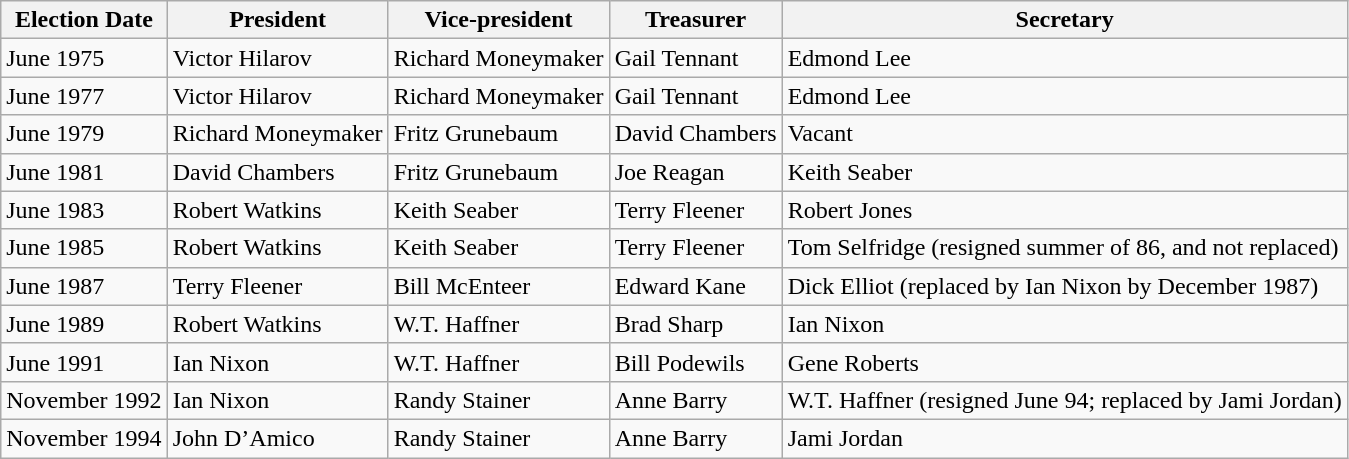<table class="wikitable">
<tr>
<th>Election Date</th>
<th>President</th>
<th>Vice-president</th>
<th>Treasurer</th>
<th>Secretary</th>
</tr>
<tr>
<td>June 1975</td>
<td>Victor Hilarov</td>
<td>Richard Moneymaker</td>
<td>Gail Tennant</td>
<td>Edmond Lee</td>
</tr>
<tr>
<td>June 1977</td>
<td>Victor Hilarov</td>
<td>Richard Moneymaker</td>
<td>Gail Tennant</td>
<td>Edmond Lee</td>
</tr>
<tr>
<td>June 1979</td>
<td>Richard Moneymaker</td>
<td>Fritz Grunebaum</td>
<td>David Chambers</td>
<td>Vacant</td>
</tr>
<tr>
<td>June 1981</td>
<td>David Chambers</td>
<td>Fritz Grunebaum</td>
<td>Joe Reagan</td>
<td>Keith Seaber</td>
</tr>
<tr>
<td>June 1983</td>
<td>Robert Watkins</td>
<td>Keith Seaber</td>
<td>Terry Fleener</td>
<td>Robert Jones</td>
</tr>
<tr>
<td>June 1985</td>
<td>Robert Watkins</td>
<td>Keith Seaber</td>
<td>Terry Fleener</td>
<td>Tom Selfridge (resigned summer of 86, and not replaced)</td>
</tr>
<tr>
<td>June 1987</td>
<td>Terry Fleener</td>
<td>Bill McEnteer</td>
<td>Edward Kane</td>
<td>Dick Elliot (replaced by Ian Nixon by December 1987)</td>
</tr>
<tr>
<td>June 1989</td>
<td>Robert Watkins</td>
<td>W.T. Haffner</td>
<td>Brad Sharp</td>
<td>Ian Nixon</td>
</tr>
<tr>
<td>June 1991</td>
<td>Ian Nixon</td>
<td>W.T. Haffner</td>
<td>Bill Podewils</td>
<td>Gene Roberts</td>
</tr>
<tr>
<td>November 1992</td>
<td>Ian Nixon</td>
<td>Randy Stainer</td>
<td>Anne Barry</td>
<td>W.T. Haffner (resigned June 94; replaced by Jami Jordan)</td>
</tr>
<tr>
<td>November 1994</td>
<td>John D’Amico</td>
<td>Randy Stainer</td>
<td>Anne Barry</td>
<td>Jami Jordan</td>
</tr>
</table>
